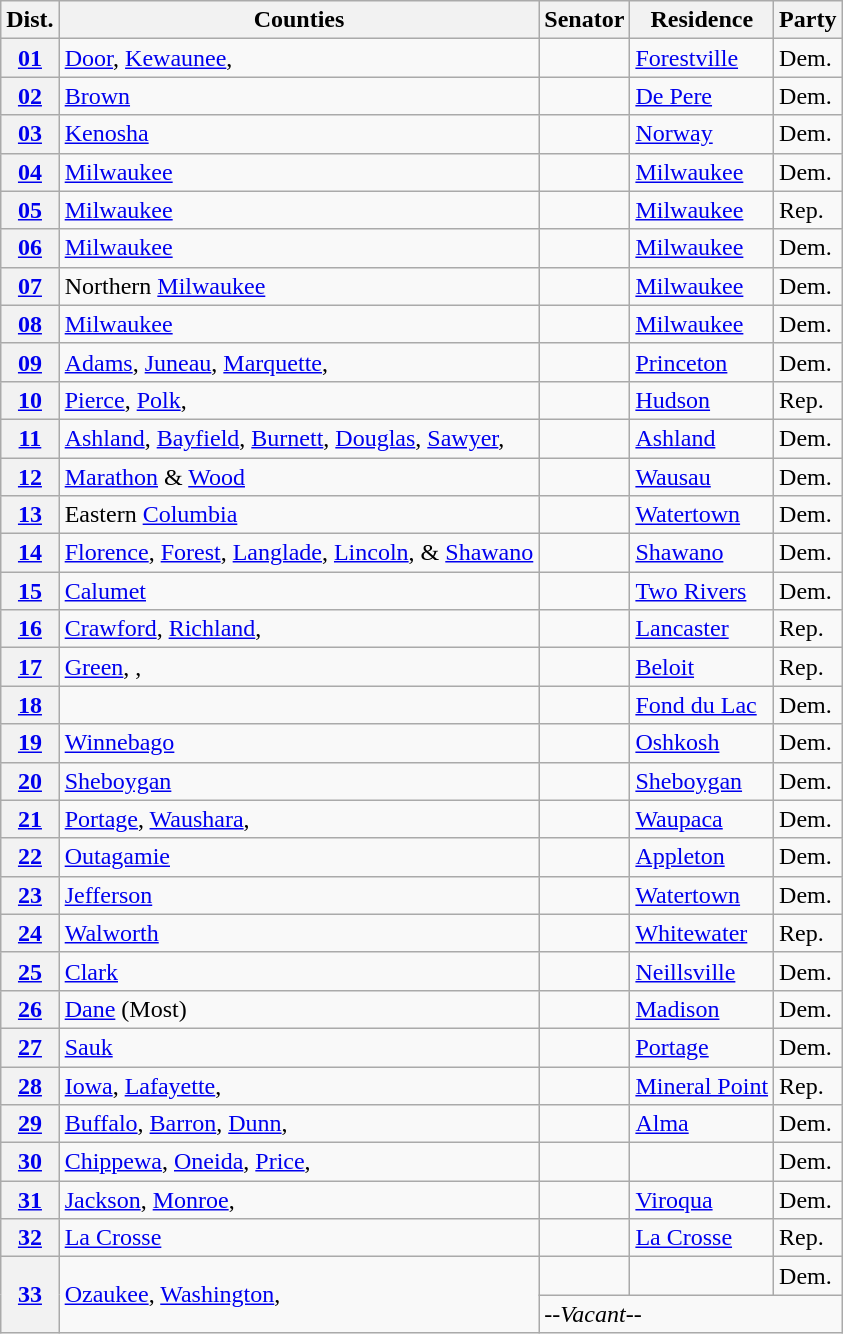<table class="wikitable sortable">
<tr>
<th>Dist.</th>
<th>Counties</th>
<th>Senator</th>
<th>Residence</th>
<th>Party</th>
</tr>
<tr>
<th><a href='#'>01</a></th>
<td><a href='#'>Door</a>, <a href='#'>Kewaunee</a>, </td>
<td></td>
<td><a href='#'>Forestville</a></td>
<td>Dem.</td>
</tr>
<tr>
<th><a href='#'>02</a></th>
<td><a href='#'>Brown</a> </td>
<td></td>
<td><a href='#'>De Pere</a></td>
<td>Dem.</td>
</tr>
<tr>
<th><a href='#'>03</a></th>
<td><a href='#'>Kenosha</a> </td>
<td></td>
<td><a href='#'>Norway</a></td>
<td>Dem.</td>
</tr>
<tr>
<th><a href='#'>04</a></th>
<td><a href='#'>Milwaukee</a> </td>
<td></td>
<td><a href='#'>Milwaukee</a></td>
<td>Dem.</td>
</tr>
<tr>
<th><a href='#'>05</a></th>
<td><a href='#'>Milwaukee</a> </td>
<td></td>
<td><a href='#'>Milwaukee</a></td>
<td>Rep.</td>
</tr>
<tr>
<th><a href='#'>06</a></th>
<td><a href='#'>Milwaukee</a> </td>
<td></td>
<td><a href='#'>Milwaukee</a></td>
<td>Dem.</td>
</tr>
<tr>
<th><a href='#'>07</a></th>
<td>Northern <a href='#'>Milwaukee</a> </td>
<td></td>
<td><a href='#'>Milwaukee</a></td>
<td>Dem.</td>
</tr>
<tr>
<th><a href='#'>08</a></th>
<td><a href='#'>Milwaukee</a> </td>
<td></td>
<td><a href='#'>Milwaukee</a></td>
<td>Dem.</td>
</tr>
<tr>
<th><a href='#'>09</a></th>
<td><a href='#'>Adams</a>, <a href='#'>Juneau</a>, <a href='#'>Marquette</a>, </td>
<td></td>
<td><a href='#'>Princeton</a></td>
<td>Dem.</td>
</tr>
<tr>
<th><a href='#'>10</a></th>
<td><a href='#'>Pierce</a>, <a href='#'>Polk</a>, </td>
<td></td>
<td><a href='#'>Hudson</a></td>
<td>Rep.</td>
</tr>
<tr>
<th><a href='#'>11</a></th>
<td><a href='#'>Ashland</a>, <a href='#'>Bayfield</a>, <a href='#'>Burnett</a>, <a href='#'>Douglas</a>, <a href='#'>Sawyer</a>, </td>
<td></td>
<td><a href='#'>Ashland</a></td>
<td>Dem.</td>
</tr>
<tr>
<th><a href='#'>12</a></th>
<td><a href='#'>Marathon</a> & <a href='#'>Wood</a></td>
<td></td>
<td><a href='#'>Wausau</a></td>
<td>Dem.</td>
</tr>
<tr>
<th><a href='#'>13</a></th>
<td>Eastern <a href='#'>Columbia</a> </td>
<td></td>
<td><a href='#'>Watertown</a></td>
<td>Dem.</td>
</tr>
<tr>
<th><a href='#'>14</a></th>
<td><a href='#'>Florence</a>, <a href='#'>Forest</a>, <a href='#'>Langlade</a>, <a href='#'>Lincoln</a>, & <a href='#'>Shawano</a></td>
<td></td>
<td><a href='#'>Shawano</a></td>
<td>Dem.</td>
</tr>
<tr>
<th><a href='#'>15</a></th>
<td><a href='#'>Calumet</a> </td>
<td></td>
<td><a href='#'>Two Rivers</a></td>
<td>Dem.</td>
</tr>
<tr>
<th><a href='#'>16</a></th>
<td><a href='#'>Crawford</a>, <a href='#'>Richland</a>, </td>
<td></td>
<td><a href='#'>Lancaster</a></td>
<td>Rep.</td>
</tr>
<tr>
<th><a href='#'>17</a></th>
<td><a href='#'>Green</a>, , </td>
<td></td>
<td><a href='#'>Beloit</a></td>
<td>Rep.</td>
</tr>
<tr>
<th><a href='#'>18</a></th>
<td></td>
<td></td>
<td><a href='#'>Fond du Lac</a></td>
<td>Dem.</td>
</tr>
<tr>
<th><a href='#'>19</a></th>
<td><a href='#'>Winnebago</a></td>
<td></td>
<td><a href='#'>Oshkosh</a></td>
<td>Dem.</td>
</tr>
<tr>
<th><a href='#'>20</a></th>
<td><a href='#'>Sheboygan</a></td>
<td></td>
<td><a href='#'>Sheboygan</a></td>
<td>Dem.</td>
</tr>
<tr>
<th><a href='#'>21</a></th>
<td><a href='#'>Portage</a>, <a href='#'>Waushara</a>, </td>
<td></td>
<td><a href='#'>Waupaca</a></td>
<td>Dem.</td>
</tr>
<tr>
<th><a href='#'>22</a></th>
<td><a href='#'>Outagamie</a> </td>
<td></td>
<td><a href='#'>Appleton</a></td>
<td>Dem.</td>
</tr>
<tr>
<th><a href='#'>23</a></th>
<td><a href='#'>Jefferson</a> </td>
<td></td>
<td><a href='#'>Watertown</a></td>
<td>Dem.</td>
</tr>
<tr>
<th><a href='#'>24</a></th>
<td><a href='#'>Walworth</a> </td>
<td></td>
<td><a href='#'>Whitewater</a></td>
<td>Rep.</td>
</tr>
<tr>
<th><a href='#'>25</a></th>
<td><a href='#'>Clark</a> </td>
<td></td>
<td><a href='#'>Neillsville</a></td>
<td>Dem.</td>
</tr>
<tr>
<th><a href='#'>26</a></th>
<td><a href='#'>Dane</a> (Most)</td>
<td></td>
<td><a href='#'>Madison</a></td>
<td>Dem.</td>
</tr>
<tr>
<th><a href='#'>27</a></th>
<td><a href='#'>Sauk</a> </td>
<td></td>
<td><a href='#'>Portage</a></td>
<td>Dem.</td>
</tr>
<tr>
<th><a href='#'>28</a></th>
<td><a href='#'>Iowa</a>, <a href='#'>Lafayette</a>, </td>
<td></td>
<td><a href='#'>Mineral Point</a></td>
<td>Rep.</td>
</tr>
<tr>
<th><a href='#'>29</a></th>
<td><a href='#'>Buffalo</a>, <a href='#'>Barron</a>, <a href='#'>Dunn</a>, </td>
<td></td>
<td><a href='#'>Alma</a></td>
<td>Dem.</td>
</tr>
<tr>
<th><a href='#'>30</a></th>
<td><a href='#'>Chippewa</a>, <a href='#'>Oneida</a>, <a href='#'>Price</a>, </td>
<td></td>
<td></td>
<td>Dem.</td>
</tr>
<tr>
<th><a href='#'>31</a></th>
<td><a href='#'>Jackson</a>, <a href='#'>Monroe</a>, </td>
<td></td>
<td><a href='#'>Viroqua</a></td>
<td>Dem.</td>
</tr>
<tr>
<th><a href='#'>32</a></th>
<td><a href='#'>La Crosse</a> </td>
<td></td>
<td><a href='#'>La Crosse</a></td>
<td>Rep.</td>
</tr>
<tr>
<th rowspan="2"><a href='#'>33</a></th>
<td rowspan="2"><a href='#'>Ozaukee</a>, <a href='#'>Washington</a>, </td>
<td> </td>
<td></td>
<td>Dem.</td>
</tr>
<tr>
<td colspan="3"><em>--Vacant--</em></td>
</tr>
</table>
